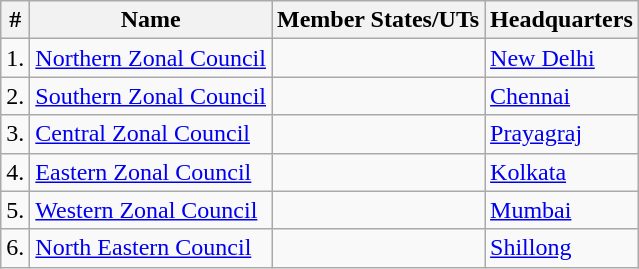<table class="wikitable">
<tr>
<th>#</th>
<th>Name</th>
<th>Member States/UTs</th>
<th>Headquarters</th>
</tr>
<tr>
<td>1.</td>
<td><a href='#'>Northern Zonal Council</a></td>
<td></td>
<td><a href='#'>New Delhi</a></td>
</tr>
<tr>
<td>2.</td>
<td><a href='#'>Southern Zonal Council</a></td>
<td></td>
<td><a href='#'>Chennai</a></td>
</tr>
<tr>
<td>3.</td>
<td><a href='#'>Central Zonal Council</a></td>
<td></td>
<td><a href='#'>Prayagraj</a></td>
</tr>
<tr>
<td>4.</td>
<td><a href='#'>Eastern Zonal Council</a></td>
<td></td>
<td><a href='#'>Kolkata</a></td>
</tr>
<tr>
<td>5.</td>
<td><a href='#'>Western Zonal Council</a></td>
<td></td>
<td><a href='#'>Mumbai</a></td>
</tr>
<tr>
<td>6.</td>
<td><a href='#'>North Eastern Council</a></td>
<td></td>
<td><a href='#'>Shillong</a></td>
</tr>
</table>
